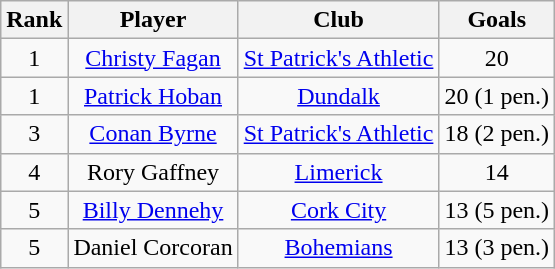<table class="wikitable" style="text-align:center">
<tr>
<th>Rank</th>
<th>Player</th>
<th>Club</th>
<th>Goals</th>
</tr>
<tr>
<td>1</td>
<td><a href='#'>Christy Fagan</a></td>
<td><a href='#'>St Patrick's Athletic</a></td>
<td>20</td>
</tr>
<tr>
<td>1</td>
<td><a href='#'>Patrick Hoban</a></td>
<td><a href='#'>Dundalk</a></td>
<td>20 (1 pen.)</td>
</tr>
<tr>
<td>3</td>
<td><a href='#'>Conan Byrne</a></td>
<td><a href='#'>St Patrick's Athletic</a></td>
<td>18 (2 pen.)</td>
</tr>
<tr>
<td>4</td>
<td>Rory Gaffney</td>
<td><a href='#'>Limerick</a></td>
<td>14</td>
</tr>
<tr>
<td>5</td>
<td><a href='#'>Billy Dennehy</a></td>
<td><a href='#'>Cork City</a></td>
<td>13 (5 pen.)</td>
</tr>
<tr>
<td>5</td>
<td>Daniel Corcoran</td>
<td><a href='#'>Bohemians</a></td>
<td>13 (3 pen.)</td>
</tr>
</table>
